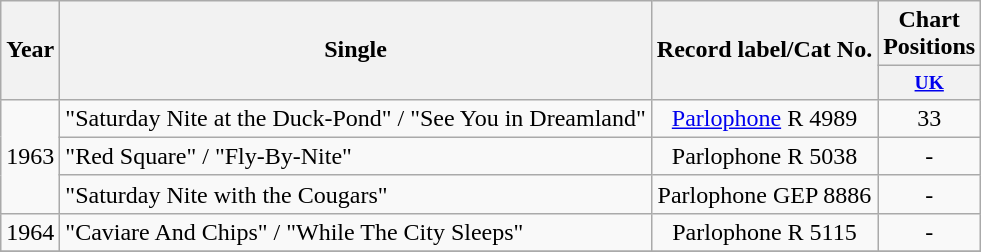<table class="wikitable" style="text-align:center;">
<tr>
<th rowspan="2">Year</th>
<th rowspan="2">Single</th>
<th rowspan="2">Record label/Cat No.</th>
<th colspan="3">Chart Positions</th>
</tr>
<tr style="font-size:small;">
<th width="60"><a href='#'>UK</a><br></th>
</tr>
<tr>
<td rowspan="3">1963</td>
<td align="left">"Saturday Nite at the Duck-Pond" / "See You in Dreamland"</td>
<td><a href='#'>Parlophone</a> R 4989</td>
<td>33</td>
</tr>
<tr>
<td align="left">"Red Square" / "Fly-By-Nite"</td>
<td>Parlophone R 5038</td>
<td>-</td>
</tr>
<tr>
<td align="left">"Saturday Nite with the Cougars"</td>
<td>Parlophone GEP 8886</td>
<td>-</td>
</tr>
<tr>
<td>1964</td>
<td align="left">"Caviare And Chips" / "While The City Sleeps"</td>
<td>Parlophone R 5115</td>
<td>-</td>
</tr>
<tr>
</tr>
</table>
